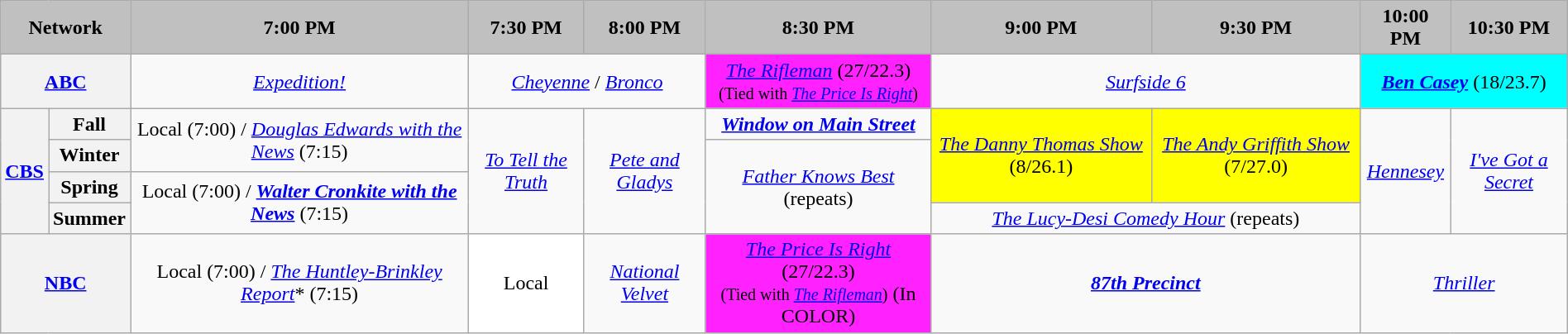<table class="wikitable" style="width:100%;margin-right:0;text-align:center">
<tr>
<th colspan="2" style="background-color:#C0C0C0;text-align:center">Network</th>
<th style="background-color:#C0C0C0;text-align:center">7:00 PM</th>
<th style="background-color:#C0C0C0;text-align:center">7:30 PM</th>
<th style="background-color:#C0C0C0;text-align:center">8:00 PM</th>
<th style="background-color:#C0C0C0;text-align:center">8:30 PM</th>
<th style="background-color:#C0C0C0;text-align:center">9:00 PM</th>
<th style="background-color:#C0C0C0;text-align:center">9:30 PM</th>
<th style="background-color:#C0C0C0;text-align:center">10:00 PM</th>
<th style="background-color:#C0C0C0;text-align:center">10:30 PM</th>
</tr>
<tr>
<th colspan="2"><a href='#'>ABC</a></th>
<td><em><a href='#'>Expedition!</a></em></td>
<td colspan="2"><em><a href='#'>Cheyenne</a></em> / <em><a href='#'>Bronco</a></em></td>
<td bgcolor="#FF22FF"><em><a href='#'>The Rifleman</a></em> (27/22.3)<br><small>(Tied with <em><a href='#'>The Price Is Right</a></em>)</small></td>
<td colspan="2"><em><a href='#'>Surfside 6</a></em></td>
<td colspan="2" bgcolor="#00FFFF"><strong><em><a href='#'>Ben Casey</a></em></strong> (18/23.7)</td>
</tr>
<tr>
<th rowspan="4"><a href='#'>CBS</a></th>
<th>Fall</th>
<td rowspan="2">Local (7:00) / <em><a href='#'>Douglas Edwards with the News</a></em> (7:15)</td>
<td rowspan="4"><em><a href='#'>To Tell the Truth</a></em></td>
<td rowspan="4"><em><a href='#'>Pete and Gladys</a></em></td>
<td><strong><em><a href='#'>Window on Main Street</a></em></strong></td>
<td bgcolor="#FFFF00" rowspan="3"><em><a href='#'>The Danny Thomas Show</a></em> (8/26.1)</td>
<td bgcolor="#FFFF00"  rowspan="3"><em><a href='#'>The Andy Griffith Show</a></em> (7/27.0)</td>
<td rowspan="4"><em><a href='#'>Hennesey</a></em></td>
<td rowspan="4"><em><a href='#'>I've Got a Secret</a></em></td>
</tr>
<tr>
<th>Winter</th>
<td rowspan="3"><em><a href='#'>Father Knows Best</a></em> (repeats)</td>
</tr>
<tr>
<th>Spring</th>
<td rowspan="2">Local (7:00) / <strong><em><a href='#'>Walter Cronkite with the News</a></em></strong> (7:15)</td>
</tr>
<tr>
<th>Summer</th>
<td colspan="2"><em><a href='#'>The Lucy-Desi Comedy Hour</a></em> (repeats)</td>
</tr>
<tr>
<th colspan="2"><a href='#'>NBC</a></th>
<td>Local (7:00) / <em><a href='#'>The Huntley-Brinkley Report</a></em>* (7:15)</td>
<td bgcolor="white">Local</td>
<td><em><a href='#'>National Velvet</a></em></td>
<td bgcolor="#FF22FF"><em><a href='#'>The Price Is Right</a></em> (27/22.3)<br><small>(Tied with <em><a href='#'>The Rifleman</a></em>)</small> (In <span>C</span><span>O</span><span>L</span><span>O</span><span>R</span>)</td>
<td colspan="2"><strong><em><a href='#'>87th Precinct</a></em></strong></td>
<td colspan="2"><em><a href='#'>Thriller</a></em></td>
</tr>
</table>
